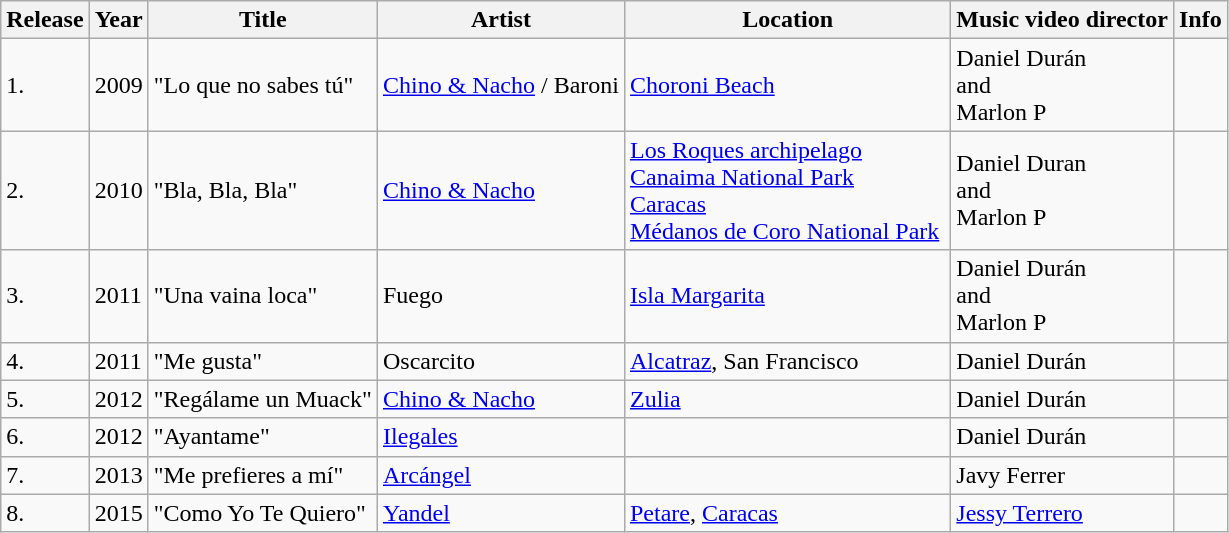<table class="wikitable">
<tr>
<th>Release</th>
<th>Year</th>
<th><strong>Title</strong></th>
<th><strong>Artist</strong></th>
<th>Location</th>
<th>Music video director</th>
<th>Info</th>
</tr>
<tr>
<td>1.</td>
<td>2009</td>
<td>"Lo que no sabes tú"</td>
<td><a href='#'>Chino & Nacho</a> / Baroni</td>
<td><a href='#'>Choroni Beach</a></td>
<td>Daniel Durán <br>and<br>Marlon P</td>
<td></td>
</tr>
<tr>
<td>2.</td>
<td>2010</td>
<td>"Bla, Bla, Bla"</td>
<td><a href='#'>Chino & Nacho</a></td>
<td><a href='#'>Los Roques archipelago</a><br><a href='#'>Canaima National Park</a><br><a href='#'>Caracas</a><br><a href='#'>Médanos de Coro National Park</a> </td>
<td>Daniel Duran<br> and<br> Marlon P</td>
<td></td>
</tr>
<tr>
<td>3.</td>
<td>2011</td>
<td>"Una vaina loca"</td>
<td>Fuego</td>
<td><a href='#'>Isla Margarita</a></td>
<td>Daniel Durán<br> and<br> Marlon P</td>
<td></td>
</tr>
<tr>
<td>4.</td>
<td>2011</td>
<td>"Me gusta"</td>
<td>Oscarcito</td>
<td><a href='#'>Alcatraz</a>, San Francisco</td>
<td>Daniel Durán</td>
<td></td>
</tr>
<tr>
<td>5.</td>
<td>2012</td>
<td>"Regálame un Muack"</td>
<td><a href='#'>Chino & Nacho</a></td>
<td><a href='#'>Zulia</a></td>
<td>Daniel Durán</td>
<td></td>
</tr>
<tr>
<td>6.</td>
<td>2012</td>
<td>"Ayantame"</td>
<td><a href='#'>Ilegales</a></td>
<td></td>
<td>Daniel Durán</td>
<td></td>
</tr>
<tr>
<td>7.</td>
<td>2013</td>
<td>"Me prefieres a mí"</td>
<td><a href='#'>Arcángel</a></td>
<td></td>
<td>Javy Ferrer</td>
<td></td>
</tr>
<tr>
<td>8.</td>
<td>2015</td>
<td>"Como Yo Te Quiero"</td>
<td><a href='#'>Yandel</a></td>
<td><a href='#'>Petare</a>, <a href='#'>Caracas</a></td>
<td><a href='#'>Jessy Terrero</a></td>
<td></td>
</tr>
</table>
